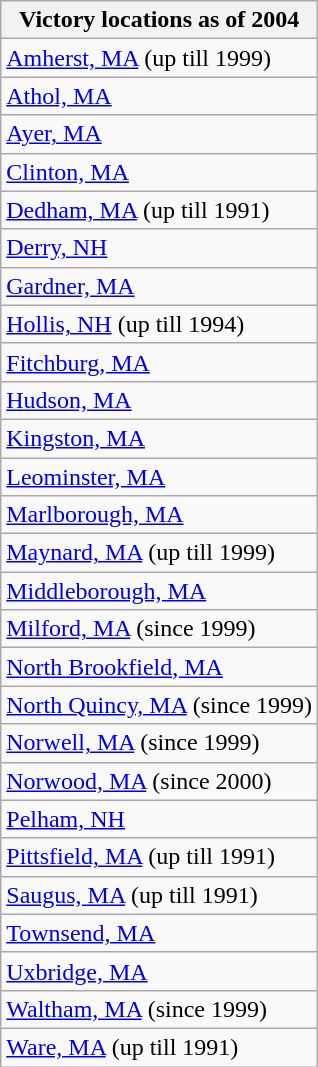<table class="wikitable" border="1">
<tr>
<th>Victory locations as of 2004</th>
</tr>
<tr>
<td><a href='#'>Amherst, MA</a> (up till 1999)</td>
</tr>
<tr>
<td><a href='#'>Athol, MA</a></td>
</tr>
<tr>
<td><a href='#'>Ayer, MA</a></td>
</tr>
<tr>
<td><a href='#'>Clinton, MA</a></td>
</tr>
<tr>
<td><a href='#'>Dedham, MA</a> (up till 1991)</td>
</tr>
<tr>
<td><a href='#'>Derry, NH</a></td>
</tr>
<tr>
<td><a href='#'>Gardner, MA</a></td>
</tr>
<tr>
<td><a href='#'>Hollis, NH</a> (up till 1994)</td>
</tr>
<tr>
<td><a href='#'>Fitchburg, MA</a></td>
</tr>
<tr>
<td><a href='#'>Hudson, MA</a></td>
</tr>
<tr>
<td><a href='#'>Kingston, MA</a></td>
</tr>
<tr>
<td><a href='#'>Leominster, MA</a></td>
</tr>
<tr>
<td><a href='#'>Marlborough, MA</a></td>
</tr>
<tr>
<td><a href='#'>Maynard, MA</a> (up till 1999)</td>
</tr>
<tr>
<td><a href='#'>Middleborough, MA</a></td>
</tr>
<tr>
<td><a href='#'>Milford, MA</a> (since 1999)</td>
</tr>
<tr>
<td><a href='#'>North Brookfield, MA</a></td>
</tr>
<tr>
<td><a href='#'>North Quincy, MA</a> (since 1999)</td>
</tr>
<tr>
<td><a href='#'>Norwell, MA</a> (since 1999)</td>
</tr>
<tr>
<td><a href='#'>Norwood, MA</a> (since 2000)</td>
</tr>
<tr>
<td><a href='#'>Pelham, NH</a></td>
</tr>
<tr>
<td><a href='#'>Pittsfield, MA</a> (up till 1991)</td>
</tr>
<tr>
<td><a href='#'>Saugus, MA</a> (up till 1991)</td>
</tr>
<tr>
<td><a href='#'>Townsend, MA</a></td>
</tr>
<tr>
<td><a href='#'>Uxbridge, MA</a></td>
</tr>
<tr>
<td><a href='#'>Waltham, MA</a> (since 1999)</td>
</tr>
<tr>
<td><a href='#'>Ware, MA</a> (up till 1991)</td>
</tr>
</table>
